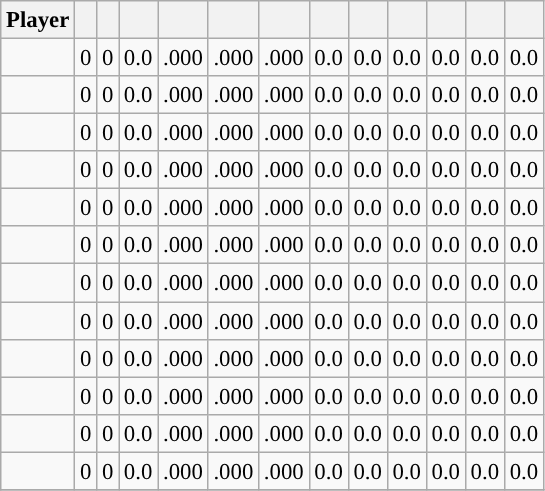<table class="wikitable sortable" style="font-size:95%; text-align:right">
<tr>
<th>Player</th>
<th></th>
<th></th>
<th></th>
<th></th>
<th></th>
<th></th>
<th></th>
<th></th>
<th></th>
<th></th>
<th></th>
<th></th>
</tr>
<tr>
<td><strong></strong></td>
<td>0</td>
<td>0</td>
<td>0.0</td>
<td>.000</td>
<td>.000</td>
<td>.000</td>
<td>0.0</td>
<td>0.0</td>
<td>0.0</td>
<td>0.0</td>
<td>0.0</td>
<td>0.0</td>
</tr>
<tr>
<td><strong></strong></td>
<td>0</td>
<td>0</td>
<td>0.0</td>
<td>.000</td>
<td>.000</td>
<td>.000</td>
<td>0.0</td>
<td>0.0</td>
<td>0.0</td>
<td>0.0</td>
<td>0.0</td>
<td>0.0</td>
</tr>
<tr>
<td><strong></strong></td>
<td>0</td>
<td>0</td>
<td>0.0</td>
<td>.000</td>
<td>.000</td>
<td>.000</td>
<td>0.0</td>
<td>0.0</td>
<td>0.0</td>
<td>0.0</td>
<td>0.0</td>
<td>0.0</td>
</tr>
<tr>
<td><strong></strong></td>
<td>0</td>
<td>0</td>
<td>0.0</td>
<td>.000</td>
<td>.000</td>
<td>.000</td>
<td>0.0</td>
<td>0.0</td>
<td>0.0</td>
<td>0.0</td>
<td>0.0</td>
<td>0.0</td>
</tr>
<tr>
<td><strong></strong></td>
<td>0</td>
<td>0</td>
<td>0.0</td>
<td>.000</td>
<td>.000</td>
<td>.000</td>
<td>0.0</td>
<td>0.0</td>
<td>0.0</td>
<td>0.0</td>
<td>0.0</td>
<td>0.0</td>
</tr>
<tr>
<td><strong></strong></td>
<td>0</td>
<td>0</td>
<td>0.0</td>
<td>.000</td>
<td>.000</td>
<td>.000</td>
<td>0.0</td>
<td>0.0</td>
<td>0.0</td>
<td>0.0</td>
<td>0.0</td>
<td>0.0</td>
</tr>
<tr>
<td><strong></strong></td>
<td>0</td>
<td>0</td>
<td>0.0</td>
<td>.000</td>
<td>.000</td>
<td>.000</td>
<td>0.0</td>
<td>0.0</td>
<td>0.0</td>
<td>0.0</td>
<td>0.0</td>
<td>0.0</td>
</tr>
<tr>
<td><strong></strong></td>
<td>0</td>
<td>0</td>
<td>0.0</td>
<td>.000</td>
<td>.000</td>
<td>.000</td>
<td>0.0</td>
<td>0.0</td>
<td>0.0</td>
<td>0.0</td>
<td>0.0</td>
<td>0.0</td>
</tr>
<tr>
<td><strong></strong></td>
<td>0</td>
<td>0</td>
<td>0.0</td>
<td>.000</td>
<td>.000</td>
<td>.000</td>
<td>0.0</td>
<td>0.0</td>
<td>0.0</td>
<td>0.0</td>
<td>0.0</td>
<td>0.0</td>
</tr>
<tr>
<td><strong></strong></td>
<td>0</td>
<td>0</td>
<td>0.0</td>
<td>.000</td>
<td>.000</td>
<td>.000</td>
<td>0.0</td>
<td>0.0</td>
<td>0.0</td>
<td>0.0</td>
<td>0.0</td>
<td>0.0</td>
</tr>
<tr>
<td><strong></strong></td>
<td>0</td>
<td>0</td>
<td>0.0</td>
<td>.000</td>
<td>.000</td>
<td>.000</td>
<td>0.0</td>
<td>0.0</td>
<td>0.0</td>
<td>0.0</td>
<td>0.0</td>
<td>0.0</td>
</tr>
<tr>
<td><strong></strong></td>
<td>0</td>
<td>0</td>
<td>0.0</td>
<td>.000</td>
<td>.000</td>
<td>.000</td>
<td>0.0</td>
<td>0.0</td>
<td>0.0</td>
<td>0.0</td>
<td>0.0</td>
<td>0.0</td>
</tr>
<tr>
</tr>
</table>
